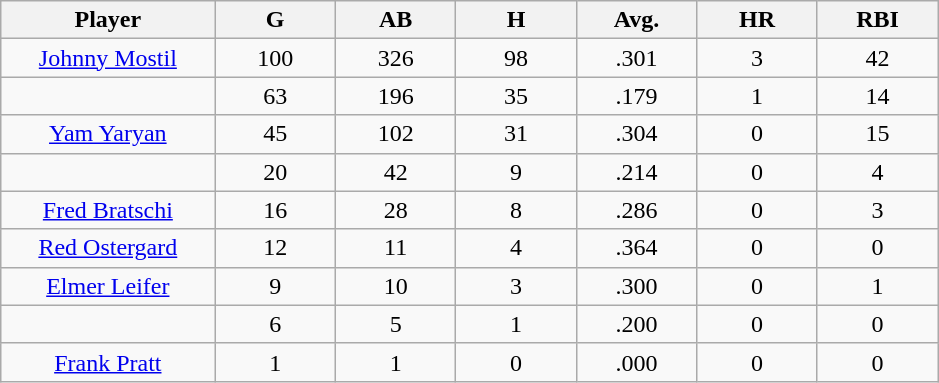<table class="wikitable sortable">
<tr>
<th bgcolor="#DDDDFF" width="16%">Player</th>
<th bgcolor="#DDDDFF" width="9%">G</th>
<th bgcolor="#DDDDFF" width="9%">AB</th>
<th bgcolor="#DDDDFF" width="9%">H</th>
<th bgcolor="#DDDDFF" width="9%">Avg.</th>
<th bgcolor="#DDDDFF" width="9%">HR</th>
<th bgcolor="#DDDDFF" width="9%">RBI</th>
</tr>
<tr align="center">
<td><a href='#'>Johnny Mostil</a></td>
<td>100</td>
<td>326</td>
<td>98</td>
<td>.301</td>
<td>3</td>
<td>42</td>
</tr>
<tr align=center>
<td></td>
<td>63</td>
<td>196</td>
<td>35</td>
<td>.179</td>
<td>1</td>
<td>14</td>
</tr>
<tr align="center">
<td><a href='#'>Yam Yaryan</a></td>
<td>45</td>
<td>102</td>
<td>31</td>
<td>.304</td>
<td>0</td>
<td>15</td>
</tr>
<tr align=center>
<td></td>
<td>20</td>
<td>42</td>
<td>9</td>
<td>.214</td>
<td>0</td>
<td>4</td>
</tr>
<tr align="center">
<td><a href='#'>Fred Bratschi</a></td>
<td>16</td>
<td>28</td>
<td>8</td>
<td>.286</td>
<td>0</td>
<td>3</td>
</tr>
<tr align=center>
<td><a href='#'>Red Ostergard</a></td>
<td>12</td>
<td>11</td>
<td>4</td>
<td>.364</td>
<td>0</td>
<td>0</td>
</tr>
<tr align=center>
<td><a href='#'>Elmer Leifer</a></td>
<td>9</td>
<td>10</td>
<td>3</td>
<td>.300</td>
<td>0</td>
<td>1</td>
</tr>
<tr align=center>
<td></td>
<td>6</td>
<td>5</td>
<td>1</td>
<td>.200</td>
<td>0</td>
<td>0</td>
</tr>
<tr align="center">
<td><a href='#'>Frank Pratt</a></td>
<td>1</td>
<td>1</td>
<td>0</td>
<td>.000</td>
<td>0</td>
<td>0</td>
</tr>
</table>
